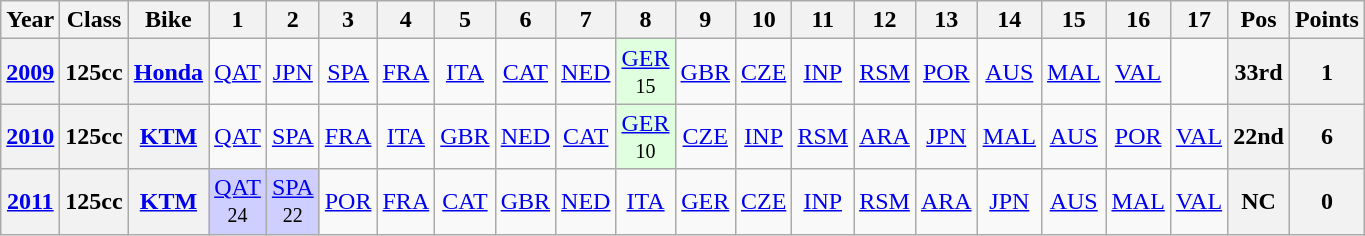<table class="wikitable" style="text-align:center">
<tr>
<th>Year</th>
<th>Class</th>
<th>Bike</th>
<th>1</th>
<th>2</th>
<th>3</th>
<th>4</th>
<th>5</th>
<th>6</th>
<th>7</th>
<th>8</th>
<th>9</th>
<th>10</th>
<th>11</th>
<th>12</th>
<th>13</th>
<th>14</th>
<th>15</th>
<th>16</th>
<th>17</th>
<th>Pos</th>
<th>Points</th>
</tr>
<tr>
<th align="left"><a href='#'>2009</a></th>
<th align="left">125cc</th>
<th align="left"><a href='#'>Honda</a></th>
<td><a href='#'>QAT</a></td>
<td><a href='#'>JPN</a></td>
<td><a href='#'>SPA</a></td>
<td><a href='#'>FRA</a></td>
<td><a href='#'>ITA</a></td>
<td><a href='#'>CAT</a></td>
<td><a href='#'>NED</a></td>
<td style="background:#dfffdf;"><a href='#'>GER</a><br><small>15</small></td>
<td><a href='#'>GBR</a></td>
<td><a href='#'>CZE</a></td>
<td><a href='#'>INP</a></td>
<td><a href='#'>RSM</a></td>
<td><a href='#'>POR</a></td>
<td><a href='#'>AUS</a></td>
<td><a href='#'>MAL</a></td>
<td><a href='#'>VAL</a></td>
<td></td>
<th>33rd</th>
<th>1</th>
</tr>
<tr>
<th align="left"><a href='#'>2010</a></th>
<th align="left">125cc</th>
<th align="left"><a href='#'>KTM</a></th>
<td><a href='#'>QAT</a></td>
<td><a href='#'>SPA</a></td>
<td><a href='#'>FRA</a></td>
<td><a href='#'>ITA</a></td>
<td><a href='#'>GBR</a></td>
<td><a href='#'>NED</a></td>
<td><a href='#'>CAT</a></td>
<td style="background:#dfffdf;"><a href='#'>GER</a><br><small>10</small></td>
<td><a href='#'>CZE</a></td>
<td><a href='#'>INP</a></td>
<td><a href='#'>RSM</a></td>
<td><a href='#'>ARA</a></td>
<td><a href='#'>JPN</a></td>
<td><a href='#'>MAL</a></td>
<td><a href='#'>AUS</a></td>
<td><a href='#'>POR</a></td>
<td><a href='#'>VAL</a></td>
<th>22nd</th>
<th>6</th>
</tr>
<tr>
<th align="left"><a href='#'>2011</a></th>
<th align="left">125cc</th>
<th align="left"><a href='#'>KTM</a></th>
<td style="background:#cfcfff;"><a href='#'>QAT</a><br><small>24</small></td>
<td style="background:#cfcfff;"><a href='#'>SPA</a><br><small>22</small></td>
<td><a href='#'>POR</a></td>
<td><a href='#'>FRA</a></td>
<td><a href='#'>CAT</a></td>
<td><a href='#'>GBR</a></td>
<td><a href='#'>NED</a></td>
<td><a href='#'>ITA</a></td>
<td><a href='#'>GER</a></td>
<td><a href='#'>CZE</a></td>
<td><a href='#'>INP</a></td>
<td><a href='#'>RSM</a></td>
<td><a href='#'>ARA</a></td>
<td><a href='#'>JPN</a></td>
<td><a href='#'>AUS</a></td>
<td><a href='#'>MAL</a></td>
<td><a href='#'>VAL</a></td>
<th>NC</th>
<th>0</th>
</tr>
</table>
